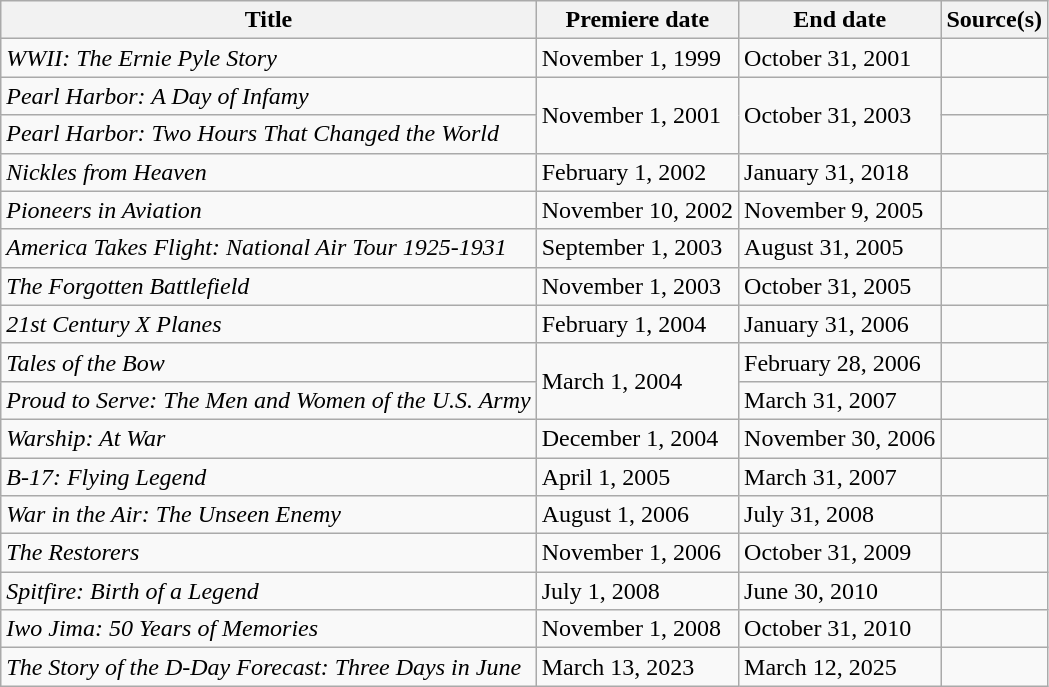<table class="wikitable sortable">
<tr>
<th>Title</th>
<th>Premiere date</th>
<th>End date</th>
<th>Source(s)</th>
</tr>
<tr>
<td><em>WWII: The Ernie Pyle Story</em></td>
<td>November 1, 1999</td>
<td>October 31, 2001</td>
<td></td>
</tr>
<tr>
<td><em>Pearl Harbor: A Day of Infamy</em></td>
<td rowspan="2">November 1, 2001</td>
<td rowspan="2">October 31, 2003</td>
<td></td>
</tr>
<tr>
<td><em>Pearl Harbor: Two Hours That Changed the World</em></td>
<td></td>
</tr>
<tr>
<td><em>Nickles from Heaven</em></td>
<td>February 1, 2002</td>
<td>January 31, 2018</td>
<td></td>
</tr>
<tr>
<td><em>Pioneers in Aviation</em></td>
<td>November 10, 2002</td>
<td>November 9, 2005</td>
<td></td>
</tr>
<tr>
<td><em>America Takes Flight: National Air Tour 1925-1931</em></td>
<td>September 1, 2003</td>
<td>August 31, 2005</td>
<td></td>
</tr>
<tr>
<td><em>The Forgotten Battlefield</em></td>
<td>November 1, 2003</td>
<td>October 31, 2005</td>
<td></td>
</tr>
<tr>
<td><em>21st Century X Planes</em></td>
<td>February 1, 2004</td>
<td>January 31, 2006</td>
<td></td>
</tr>
<tr>
<td><em>Tales of the Bow</em></td>
<td rowspan="2">March 1, 2004</td>
<td>February 28, 2006</td>
<td></td>
</tr>
<tr>
<td><em>Proud to Serve: The Men and Women of the U.S. Army</em></td>
<td>March 31, 2007</td>
<td></td>
</tr>
<tr>
<td><em>Warship: At War</em></td>
<td>December 1, 2004</td>
<td>November 30, 2006</td>
<td></td>
</tr>
<tr>
<td><em>B-17: Flying Legend</em></td>
<td>April 1, 2005</td>
<td>March 31, 2007</td>
<td></td>
</tr>
<tr>
<td><em>War in the Air: The Unseen Enemy</em></td>
<td>August 1, 2006</td>
<td>July 31, 2008</td>
<td></td>
</tr>
<tr>
<td><em>The Restorers</em></td>
<td>November 1, 2006</td>
<td>October 31, 2009</td>
<td></td>
</tr>
<tr>
<td><em>Spitfire: Birth of a Legend</em></td>
<td>July 1, 2008</td>
<td>June 30, 2010</td>
<td></td>
</tr>
<tr>
<td><em>Iwo Jima: 50 Years of Memories</em></td>
<td>November 1, 2008</td>
<td>October 31, 2010</td>
<td></td>
</tr>
<tr>
<td><em>The Story of the D-Day Forecast: Three Days in June</em></td>
<td>March 13, 2023</td>
<td>March 12, 2025</td>
<td></td>
</tr>
</table>
